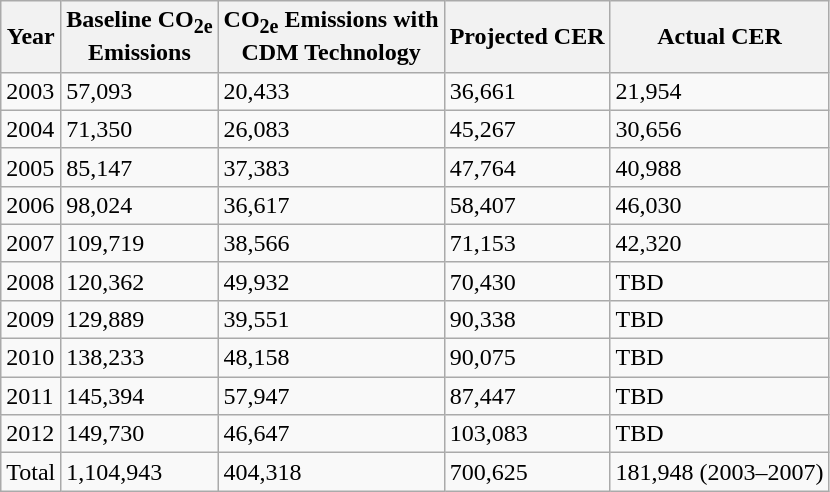<table class="wikitable sortable" |+Onyx SASA CER>
<tr>
<th>Year</th>
<th>Baseline CO<sub>2e</sub> <br> Emissions</th>
<th>CO<sub>2e</sub> Emissions with <br>CDM Technology</th>
<th>Projected CER</th>
<th>Actual CER</th>
</tr>
<tr>
<td>2003</td>
<td>57,093</td>
<td>20,433</td>
<td>36,661</td>
<td>21,954</td>
</tr>
<tr>
<td>2004</td>
<td>71,350</td>
<td>26,083</td>
<td>45,267</td>
<td>30,656</td>
</tr>
<tr>
<td>2005</td>
<td>85,147</td>
<td>37,383</td>
<td>47,764</td>
<td>40,988</td>
</tr>
<tr>
<td>2006</td>
<td>98,024</td>
<td>36,617</td>
<td>58,407</td>
<td>46,030</td>
</tr>
<tr>
<td>2007</td>
<td>109,719</td>
<td>38,566</td>
<td>71,153</td>
<td>42,320</td>
</tr>
<tr>
<td>2008</td>
<td>120,362</td>
<td>49,932</td>
<td>70,430</td>
<td>TBD</td>
</tr>
<tr>
<td>2009</td>
<td>129,889</td>
<td>39,551</td>
<td>90,338</td>
<td>TBD</td>
</tr>
<tr>
<td>2010</td>
<td>138,233</td>
<td>48,158</td>
<td>90,075</td>
<td>TBD</td>
</tr>
<tr>
<td>2011</td>
<td>145,394</td>
<td>57,947</td>
<td>87,447</td>
<td>TBD</td>
</tr>
<tr>
<td>2012</td>
<td>149,730</td>
<td>46,647</td>
<td>103,083</td>
<td>TBD</td>
</tr>
<tr>
<td>Total</td>
<td>1,104,943</td>
<td>404,318</td>
<td>700,625</td>
<td>181,948 (2003–2007)</td>
</tr>
</table>
